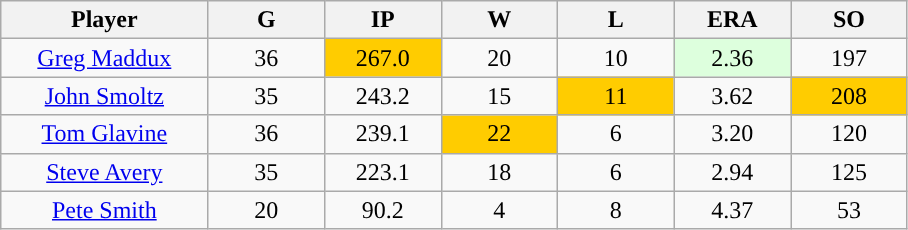<table class="wikitable sortable">
<tr>
<th bgcolor="#DDDDFF" width="16%">Player</th>
<th bgcolor="#DDDDFF" width="9%">G</th>
<th bgcolor="#DDDDFF" width="9%">IP</th>
<th bgcolor="#DDDDFF" width="9%">W</th>
<th bgcolor="#DDDDFF" width="9%">L</th>
<th bgcolor="#DDDDFF" width="9%">ERA</th>
<th bgcolor="#DDDDFF" width="9%">SO</th>
</tr>
<tr align="center">
<td><a href='#'>Greg Maddux</a></td>
<td>36</td>
<td bgcolor="#FFCC00">267.0</td>
<td>20</td>
<td>10</td>
<td style="background:#DDFFDD;">2.36</td>
<td>197</td>
</tr>
<tr align="center">
<td><a href='#'>John Smoltz</a></td>
<td>35</td>
<td>243.2</td>
<td>15</td>
<td bgcolor="#FFCC00">11</td>
<td>3.62</td>
<td bgcolor="#FFCC00">208</td>
</tr>
<tr align="center">
<td><a href='#'>Tom Glavine</a></td>
<td>36</td>
<td>239.1</td>
<td bgcolor="#FFCC00">22</td>
<td>6</td>
<td>3.20</td>
<td>120</td>
</tr>
<tr align="center">
<td><a href='#'>Steve Avery</a></td>
<td>35</td>
<td>223.1</td>
<td>18</td>
<td>6</td>
<td>2.94</td>
<td>125</td>
</tr>
<tr align="center">
<td><a href='#'>Pete Smith</a></td>
<td>20</td>
<td>90.2</td>
<td>4</td>
<td>8</td>
<td>4.37</td>
<td>53</td>
</tr>
</table>
